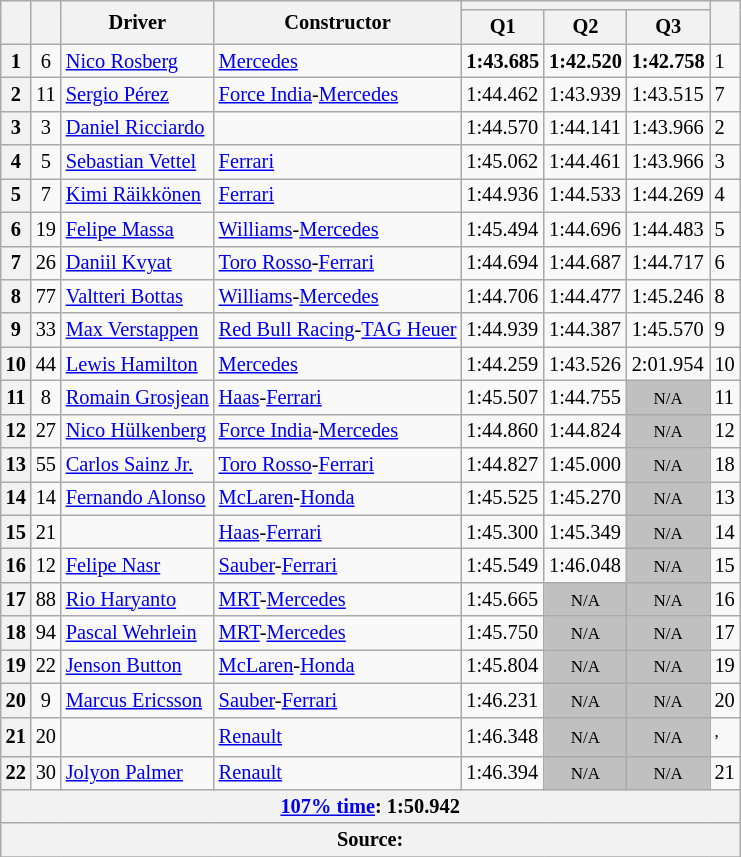<table class="wikitable sortable" style="font-size: 85%;">
<tr>
<th rowspan="2"></th>
<th rowspan="2"></th>
<th rowspan="2">Driver</th>
<th rowspan="2">Constructor</th>
<th colspan="3"></th>
<th rowspan="2" data-sort-type=text></th>
</tr>
<tr>
<th>Q1</th>
<th>Q2</th>
<th>Q3</th>
</tr>
<tr>
<th>1</th>
<td align="center">6</td>
<td> <a href='#'>Nico Rosberg</a></td>
<td><a href='#'>Mercedes</a></td>
<td><strong>1:43.685</strong></td>
<td><strong>1:42.520</strong></td>
<td><strong>1:42.758</strong></td>
<td>1</td>
</tr>
<tr>
<th>2</th>
<td align="center">11</td>
<td> <a href='#'>Sergio Pérez</a></td>
<td><a href='#'>Force India</a>-<a href='#'>Mercedes</a></td>
<td>1:44.462</td>
<td>1:43.939</td>
<td>1:43.515</td>
<td>7</td>
</tr>
<tr>
<th>3</th>
<td align="center">3</td>
<td> <a href='#'>Daniel Ricciardo</a></td>
<td></td>
<td>1:44.570</td>
<td>1:44.141</td>
<td>1:43.966</td>
<td>2</td>
</tr>
<tr>
<th>4</th>
<td align="center">5</td>
<td> <a href='#'>Sebastian Vettel</a></td>
<td><a href='#'>Ferrari</a></td>
<td>1:45.062</td>
<td>1:44.461</td>
<td>1:43.966</td>
<td>3</td>
</tr>
<tr>
<th>5</th>
<td align="center">7</td>
<td> <a href='#'>Kimi Räikkönen</a></td>
<td><a href='#'>Ferrari</a></td>
<td>1:44.936</td>
<td>1:44.533</td>
<td>1:44.269</td>
<td>4</td>
</tr>
<tr>
<th>6</th>
<td align="center">19</td>
<td> <a href='#'>Felipe Massa</a></td>
<td><a href='#'>Williams</a>-<a href='#'>Mercedes</a></td>
<td>1:45.494</td>
<td>1:44.696</td>
<td>1:44.483</td>
<td>5</td>
</tr>
<tr>
<th>7</th>
<td align="center">26</td>
<td> <a href='#'>Daniil Kvyat</a></td>
<td><a href='#'>Toro Rosso</a>-<a href='#'>Ferrari</a></td>
<td>1:44.694</td>
<td>1:44.687</td>
<td>1:44.717</td>
<td>6</td>
</tr>
<tr>
<th>8</th>
<td align="center">77</td>
<td> <a href='#'>Valtteri Bottas</a></td>
<td><a href='#'>Williams</a>-<a href='#'>Mercedes</a></td>
<td>1:44.706</td>
<td>1:44.477</td>
<td>1:45.246</td>
<td>8</td>
</tr>
<tr>
<th>9</th>
<td align="center">33</td>
<td> <a href='#'>Max Verstappen</a></td>
<td><a href='#'>Red Bull Racing</a>-<a href='#'>TAG Heuer</a></td>
<td>1:44.939</td>
<td>1:44.387</td>
<td>1:45.570</td>
<td>9</td>
</tr>
<tr>
<th>10</th>
<td align="center">44</td>
<td> <a href='#'>Lewis Hamilton</a></td>
<td><a href='#'>Mercedes</a></td>
<td>1:44.259</td>
<td>1:43.526</td>
<td>2:01.954</td>
<td>10</td>
</tr>
<tr>
<th>11</th>
<td align="center">8</td>
<td> <a href='#'>Romain Grosjean</a></td>
<td><a href='#'>Haas</a>-<a href='#'>Ferrari</a></td>
<td>1:45.507</td>
<td>1:44.755</td>
<td style="background: silver" align="center"><small>N/A</small></td>
<td>11</td>
</tr>
<tr>
<th>12</th>
<td align="center">27</td>
<td> <a href='#'>Nico Hülkenberg</a></td>
<td><a href='#'>Force India</a>-<a href='#'>Mercedes</a></td>
<td>1:44.860</td>
<td>1:44.824</td>
<td style="background: silver" align="center"><small>N/A</small></td>
<td>12</td>
</tr>
<tr>
<th>13</th>
<td align="center">55</td>
<td> <a href='#'>Carlos Sainz Jr.</a></td>
<td><a href='#'>Toro Rosso</a>-<a href='#'>Ferrari</a></td>
<td>1:44.827</td>
<td>1:45.000</td>
<td style="background: silver" align="center"><small>N/A</small></td>
<td>18</td>
</tr>
<tr>
<th>14</th>
<td align="center">14</td>
<td> <a href='#'>Fernando Alonso</a></td>
<td><a href='#'>McLaren</a>-<a href='#'>Honda</a></td>
<td>1:45.525</td>
<td>1:45.270</td>
<td style="background: silver" align="center"><small>N/A</small></td>
<td>13</td>
</tr>
<tr>
<th>15</th>
<td align="center">21</td>
<td></td>
<td><a href='#'>Haas</a>-<a href='#'>Ferrari</a></td>
<td>1:45.300</td>
<td>1:45.349</td>
<td style="background: silver" align="center"><small>N/A</small></td>
<td>14</td>
</tr>
<tr>
<th>16</th>
<td align="center">12</td>
<td> <a href='#'>Felipe Nasr</a></td>
<td><a href='#'>Sauber</a>-<a href='#'>Ferrari</a></td>
<td>1:45.549</td>
<td>1:46.048</td>
<td style="background: silver" align="center"><small>N/A</small></td>
<td>15</td>
</tr>
<tr>
<th>17</th>
<td align="center">88</td>
<td> <a href='#'>Rio Haryanto</a></td>
<td><a href='#'>MRT</a>-<a href='#'>Mercedes</a></td>
<td>1:45.665</td>
<td style="background: silver" align="center"><small>N/A</small></td>
<td style="background: silver" align="center"><small>N/A</small></td>
<td>16</td>
</tr>
<tr>
<th>18</th>
<td align="center">94</td>
<td> <a href='#'>Pascal Wehrlein</a></td>
<td><a href='#'>MRT</a>-<a href='#'>Mercedes</a></td>
<td>1:45.750</td>
<td style="background: silver" align="center"><small>N/A</small></td>
<td style="background: silver" align="center"><small>N/A</small></td>
<td>17</td>
</tr>
<tr>
<th>19</th>
<td align="center">22</td>
<td> <a href='#'>Jenson Button</a></td>
<td><a href='#'>McLaren</a>-<a href='#'>Honda</a></td>
<td>1:45.804</td>
<td style="background: silver" align="center"><small>N/A</small></td>
<td style="background: silver" align="center"><small>N/A</small></td>
<td>19</td>
</tr>
<tr>
<th>20</th>
<td align="center">9</td>
<td> <a href='#'>Marcus Ericsson</a></td>
<td><a href='#'>Sauber</a>-<a href='#'>Ferrari</a></td>
<td>1:46.231</td>
<td style="background: silver" align="center"><small>N/A</small></td>
<td style="background: silver" align="center"><small>N/A</small></td>
<td>20</td>
</tr>
<tr>
<th>21</th>
<td align="center">20</td>
<td></td>
<td><a href='#'>Renault</a></td>
<td>1:46.348</td>
<td style="background: silver" align="center"><small>N/A</small></td>
<td style="background: silver" align="center"><small>N/A</small></td>
<td><sup>,</sup></td>
</tr>
<tr>
<th>22</th>
<td align="center">30</td>
<td> <a href='#'>Jolyon Palmer</a></td>
<td><a href='#'>Renault</a></td>
<td>1:46.394</td>
<td style="background: silver" align="center"><small>N/A</small></td>
<td style="background: silver" align="center"><small>N/A</small></td>
<td>21</td>
</tr>
<tr>
<th colspan=8><a href='#'>107% time</a>: 1:50.942</th>
</tr>
<tr>
<th colspan=8>Source:</th>
</tr>
<tr>
</tr>
</table>
